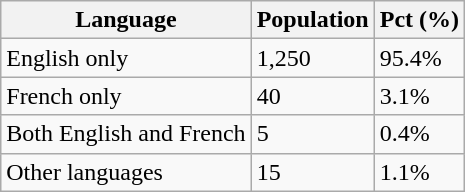<table class="wikitable">
<tr>
<th>Language</th>
<th>Population</th>
<th>Pct (%)</th>
</tr>
<tr>
<td>English only</td>
<td>1,250</td>
<td>95.4%</td>
</tr>
<tr>
<td>French only</td>
<td>40</td>
<td>3.1%</td>
</tr>
<tr>
<td>Both English and French</td>
<td>5</td>
<td>0.4%</td>
</tr>
<tr>
<td>Other languages</td>
<td>15</td>
<td>1.1%</td>
</tr>
</table>
